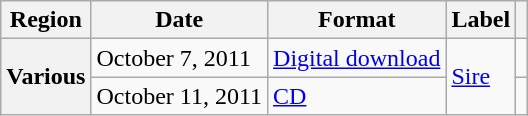<table class="wikitable plainrowheaders">
<tr>
<th scope="col">Region</th>
<th scope="col">Date</th>
<th scope="col">Format</th>
<th scope="col">Label</th>
<th scope="col"></th>
</tr>
<tr>
<th scope="row" rowspan="2">Various</th>
<td>October 7, 2011</td>
<td><a href='#'>Digital download</a></td>
<td rowspan="2"><a href='#'>Sire</a></td>
<td align="center"></td>
</tr>
<tr>
<td>October 11, 2011</td>
<td><a href='#'>CD</a></td>
<td align="center"></td>
</tr>
</table>
